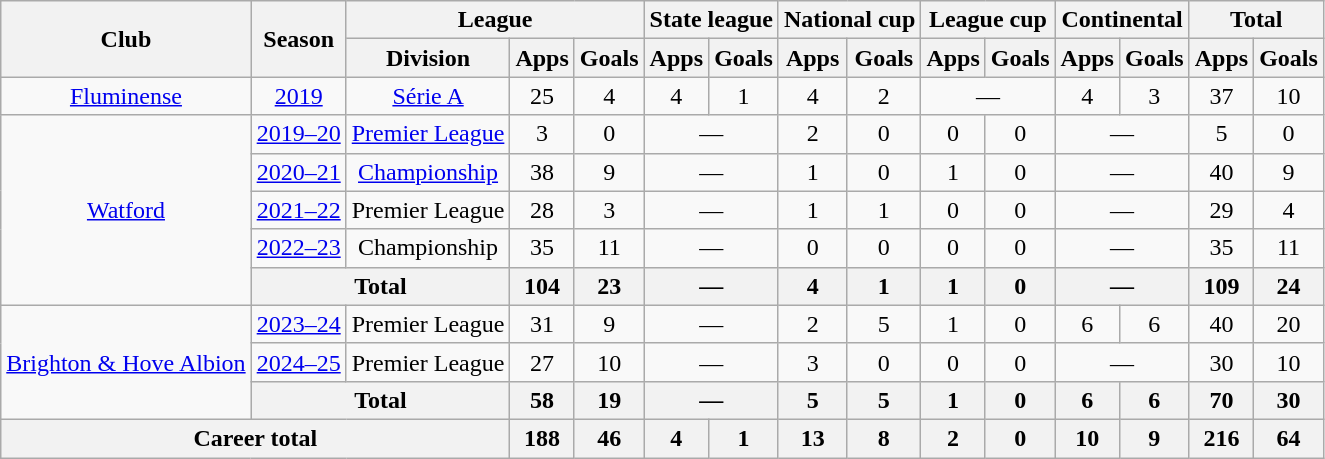<table class="wikitable" style="text-align: center;">
<tr>
<th rowspan="2">Club</th>
<th rowspan="2">Season</th>
<th colspan="3">League</th>
<th colspan="2">State league</th>
<th colspan="2">National cup</th>
<th colspan="2">League cup</th>
<th colspan="2">Continental</th>
<th colspan="2">Total</th>
</tr>
<tr>
<th>Division</th>
<th>Apps</th>
<th>Goals</th>
<th>Apps</th>
<th>Goals</th>
<th>Apps</th>
<th>Goals</th>
<th>Apps</th>
<th>Goals</th>
<th>Apps</th>
<th>Goals</th>
<th>Apps</th>
<th>Goals</th>
</tr>
<tr>
<td><a href='#'>Fluminense</a></td>
<td><a href='#'>2019</a></td>
<td><a href='#'>Série A</a></td>
<td>25</td>
<td>4</td>
<td>4</td>
<td>1</td>
<td>4</td>
<td>2</td>
<td colspan="2">—</td>
<td>4</td>
<td>3</td>
<td>37</td>
<td>10</td>
</tr>
<tr>
<td rowspan="5"><a href='#'>Watford</a></td>
<td><a href='#'>2019–20</a></td>
<td><a href='#'>Premier League</a></td>
<td>3</td>
<td>0</td>
<td colspan="2">—</td>
<td>2</td>
<td>0</td>
<td>0</td>
<td>0</td>
<td colspan="2">—</td>
<td>5</td>
<td>0</td>
</tr>
<tr>
<td><a href='#'>2020–21</a></td>
<td><a href='#'>Championship</a></td>
<td>38</td>
<td>9</td>
<td colspan="2">—</td>
<td>1</td>
<td>0</td>
<td>1</td>
<td>0</td>
<td colspan="2">—</td>
<td>40</td>
<td>9</td>
</tr>
<tr>
<td><a href='#'>2021–22</a></td>
<td>Premier League</td>
<td>28</td>
<td>3</td>
<td colspan="2">—</td>
<td>1</td>
<td>1</td>
<td>0</td>
<td>0</td>
<td colspan="2">—</td>
<td>29</td>
<td>4</td>
</tr>
<tr>
<td><a href='#'>2022–23</a></td>
<td>Championship</td>
<td>35</td>
<td>11</td>
<td colspan="2">—</td>
<td>0</td>
<td>0</td>
<td>0</td>
<td>0</td>
<td colspan="2">—</td>
<td>35</td>
<td>11</td>
</tr>
<tr>
<th colspan="2">Total</th>
<th>104</th>
<th>23</th>
<th colspan="2">—</th>
<th>4</th>
<th>1</th>
<th>1</th>
<th>0</th>
<th colspan="2">—</th>
<th>109</th>
<th>24</th>
</tr>
<tr>
<td rowspan="3"><a href='#'>Brighton & Hove Albion</a></td>
<td><a href='#'>2023–24</a></td>
<td>Premier League</td>
<td>31</td>
<td>9</td>
<td colspan="2">—</td>
<td>2</td>
<td>5</td>
<td>1</td>
<td>0</td>
<td>6</td>
<td>6</td>
<td>40</td>
<td>20</td>
</tr>
<tr>
<td><a href='#'>2024–25</a></td>
<td>Premier League</td>
<td>27</td>
<td>10</td>
<td colspan="2">—</td>
<td>3</td>
<td>0</td>
<td>0</td>
<td>0</td>
<td colspan="2">—</td>
<td>30</td>
<td>10</td>
</tr>
<tr>
<th colspan="2">Total</th>
<th>58</th>
<th>19</th>
<th colspan="2">—</th>
<th>5</th>
<th>5</th>
<th>1</th>
<th>0</th>
<th>6</th>
<th>6</th>
<th>70</th>
<th>30</th>
</tr>
<tr>
<th colspan="3">Career total</th>
<th>188</th>
<th>46</th>
<th>4</th>
<th>1</th>
<th>13</th>
<th>8</th>
<th>2</th>
<th>0</th>
<th>10</th>
<th>9</th>
<th>216</th>
<th>64</th>
</tr>
</table>
